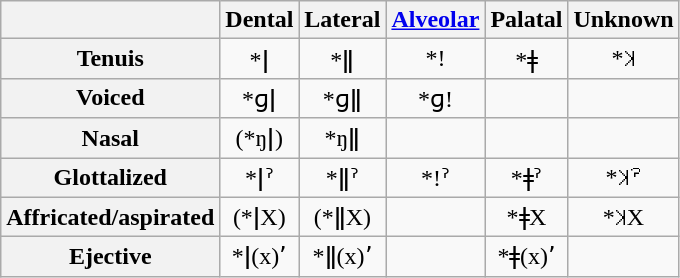<table class="wikitable" style="text-align:center;">
<tr>
<th></th>
<th>Dental</th>
<th>Lateral</th>
<th><a href='#'>Alveolar</a></th>
<th>Palatal</th>
<th>Unknown</th>
</tr>
<tr>
<th>Tenuis</th>
<td>*ǀ</td>
<td>*ǁ</td>
<td>*!</td>
<td>*ǂ</td>
<td>*Ʞ</td>
</tr>
<tr>
<th>Voiced</th>
<td>*ɡǀ</td>
<td>*ɡǁ</td>
<td>*ɡ!</td>
<td></td>
<td></td>
</tr>
<tr>
<th>Nasal</th>
<td>(*ŋǀ)</td>
<td>*ŋǁ</td>
<td></td>
<td></td>
<td></td>
</tr>
<tr>
<th>Glottalized</th>
<td>*ǀˀ</td>
<td>*ǁˀ</td>
<td>*!ˀ</td>
<td>*ǂˀ</td>
<td>*Ʞˀ</td>
</tr>
<tr>
<th>Affricated/aspirated</th>
<td>(*ǀX)</td>
<td>(*ǁX)</td>
<td></td>
<td>*ǂX</td>
<td>*ꞰX</td>
</tr>
<tr>
<th>Ejective</th>
<td>*ǀ(x)ʼ</td>
<td>*ǁ(x)ʼ</td>
<td></td>
<td>*ǂ(x)ʼ</td>
<td></td>
</tr>
</table>
